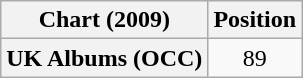<table class="wikitable plainrowheaders" style="text-align:center">
<tr>
<th scope="col">Chart (2009)</th>
<th scope="col">Position</th>
</tr>
<tr>
<th scope="row">UK Albums (OCC)</th>
<td>89</td>
</tr>
</table>
